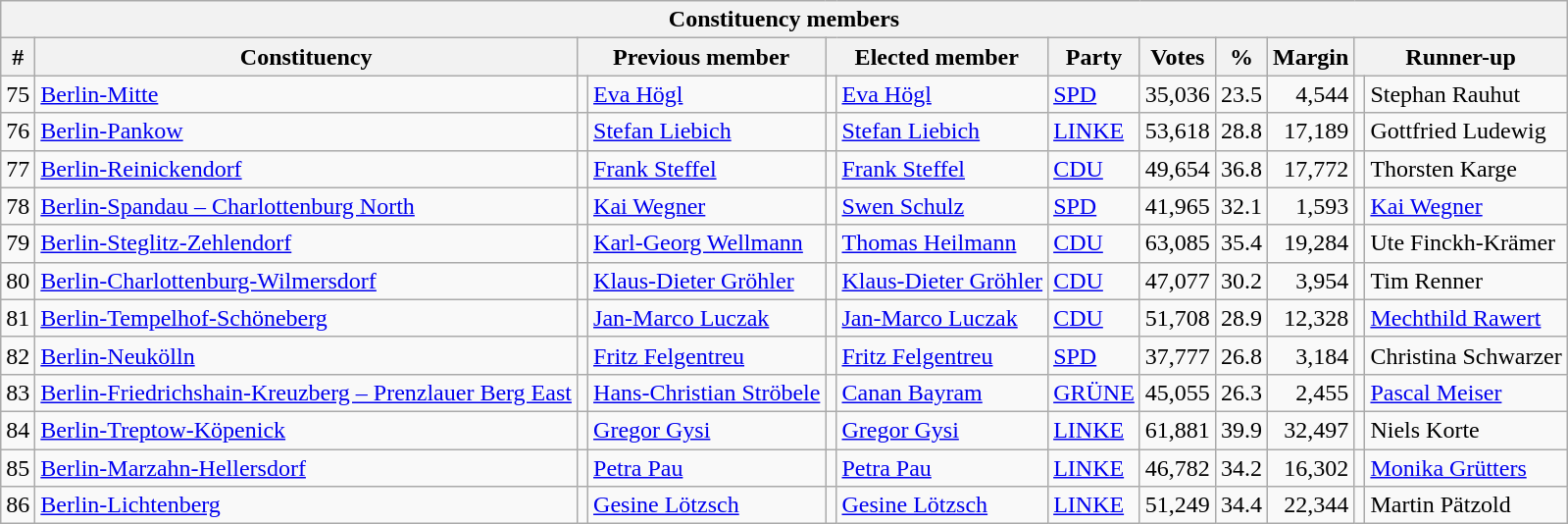<table class="wikitable sortable" style="text-align:right">
<tr>
<th colspan="12">Constituency members</th>
</tr>
<tr>
<th>#</th>
<th>Constituency</th>
<th colspan="2">Previous member</th>
<th colspan="2">Elected member</th>
<th>Party</th>
<th>Votes</th>
<th>%</th>
<th>Margin</th>
<th colspan="2">Runner-up</th>
</tr>
<tr>
<td>75</td>
<td align=left><a href='#'>Berlin-Mitte</a></td>
<td bgcolor=></td>
<td align=left><a href='#'>Eva Högl</a></td>
<td bgcolor=></td>
<td align=left><a href='#'>Eva Högl</a></td>
<td align=left><a href='#'>SPD</a></td>
<td>35,036</td>
<td>23.5</td>
<td>4,544</td>
<td bgcolor=></td>
<td align=left>Stephan Rauhut</td>
</tr>
<tr>
<td>76</td>
<td align=left><a href='#'>Berlin-Pankow</a></td>
<td bgcolor=></td>
<td align=left><a href='#'>Stefan Liebich</a></td>
<td bgcolor=></td>
<td align=left><a href='#'>Stefan Liebich</a></td>
<td align=left><a href='#'>LINKE</a></td>
<td>53,618</td>
<td>28.8</td>
<td>17,189</td>
<td bgcolor=></td>
<td align=left>Gottfried Ludewig</td>
</tr>
<tr>
<td>77</td>
<td align=left><a href='#'>Berlin-Reinickendorf</a></td>
<td bgcolor=></td>
<td align=left><a href='#'>Frank Steffel</a></td>
<td bgcolor=></td>
<td align=left><a href='#'>Frank Steffel</a></td>
<td align=left><a href='#'>CDU</a></td>
<td>49,654</td>
<td>36.8</td>
<td>17,772</td>
<td bgcolor=></td>
<td align=left>Thorsten Karge</td>
</tr>
<tr>
<td>78</td>
<td align=left><a href='#'>Berlin-Spandau – Charlottenburg North</a></td>
<td bgcolor=></td>
<td align=left><a href='#'>Kai Wegner</a></td>
<td bgcolor=></td>
<td align=left><a href='#'>Swen Schulz</a></td>
<td align=left><a href='#'>SPD</a></td>
<td>41,965</td>
<td>32.1</td>
<td>1,593</td>
<td bgcolor=></td>
<td align=left><a href='#'>Kai Wegner</a></td>
</tr>
<tr>
<td>79</td>
<td align=left><a href='#'>Berlin-Steglitz-Zehlendorf</a></td>
<td bgcolor=></td>
<td align=left><a href='#'>Karl-Georg Wellmann</a></td>
<td bgcolor=></td>
<td align=left><a href='#'>Thomas Heilmann</a></td>
<td align=left><a href='#'>CDU</a></td>
<td>63,085</td>
<td>35.4</td>
<td>19,284</td>
<td bgcolor=></td>
<td align=left>Ute Finckh-Krämer</td>
</tr>
<tr>
<td>80</td>
<td align=left><a href='#'>Berlin-Charlottenburg-Wilmersdorf</a></td>
<td bgcolor=></td>
<td align=left><a href='#'>Klaus-Dieter Gröhler</a></td>
<td bgcolor=></td>
<td align=left><a href='#'>Klaus-Dieter Gröhler</a></td>
<td align=left><a href='#'>CDU</a></td>
<td>47,077</td>
<td>30.2</td>
<td>3,954</td>
<td bgcolor=></td>
<td align=left>Tim Renner</td>
</tr>
<tr>
<td>81</td>
<td align=left><a href='#'>Berlin-Tempelhof-Schöneberg</a></td>
<td bgcolor=></td>
<td align=left><a href='#'>Jan-Marco Luczak</a></td>
<td bgcolor=></td>
<td align=left><a href='#'>Jan-Marco Luczak</a></td>
<td align=left><a href='#'>CDU</a></td>
<td>51,708</td>
<td>28.9</td>
<td>12,328</td>
<td bgcolor=></td>
<td align=left><a href='#'>Mechthild Rawert</a></td>
</tr>
<tr>
<td>82</td>
<td align=left><a href='#'>Berlin-Neukölln</a></td>
<td bgcolor=></td>
<td align=left><a href='#'>Fritz Felgentreu</a></td>
<td bgcolor=></td>
<td align=left><a href='#'>Fritz Felgentreu</a></td>
<td align=left><a href='#'>SPD</a></td>
<td>37,777</td>
<td>26.8</td>
<td>3,184</td>
<td bgcolor=></td>
<td align=left>Christina Schwarzer</td>
</tr>
<tr>
<td>83</td>
<td align=left><a href='#'>Berlin-Friedrichshain-Kreuzberg – Prenzlauer Berg East</a></td>
<td bgcolor=></td>
<td align=left><a href='#'>Hans-Christian Ströbele</a></td>
<td bgcolor=></td>
<td align=left><a href='#'>Canan Bayram</a></td>
<td align=left><a href='#'>GRÜNE</a></td>
<td>45,055</td>
<td>26.3</td>
<td>2,455</td>
<td bgcolor=></td>
<td align=left><a href='#'>Pascal Meiser</a></td>
</tr>
<tr>
<td>84</td>
<td align=left><a href='#'>Berlin-Treptow-Köpenick</a></td>
<td bgcolor=></td>
<td align=left><a href='#'>Gregor Gysi</a></td>
<td bgcolor=></td>
<td align=left><a href='#'>Gregor Gysi</a></td>
<td align=left><a href='#'>LINKE</a></td>
<td>61,881</td>
<td>39.9</td>
<td>32,497</td>
<td bgcolor=></td>
<td align=left>Niels Korte</td>
</tr>
<tr>
<td>85</td>
<td align=left><a href='#'>Berlin-Marzahn-Hellersdorf</a></td>
<td bgcolor=></td>
<td align=left><a href='#'>Petra Pau</a></td>
<td bgcolor=></td>
<td align=left><a href='#'>Petra Pau</a></td>
<td align=left><a href='#'>LINKE</a></td>
<td>46,782</td>
<td>34.2</td>
<td>16,302</td>
<td bgcolor=></td>
<td align=left><a href='#'>Monika Grütters</a></td>
</tr>
<tr>
<td>86</td>
<td align=left><a href='#'>Berlin-Lichtenberg</a></td>
<td bgcolor=></td>
<td align=left><a href='#'>Gesine Lötzsch</a></td>
<td bgcolor=></td>
<td align=left><a href='#'>Gesine Lötzsch</a></td>
<td align=left><a href='#'>LINKE</a></td>
<td>51,249</td>
<td>34.4</td>
<td>22,344</td>
<td bgcolor=></td>
<td align=left>Martin Pätzold</td>
</tr>
</table>
